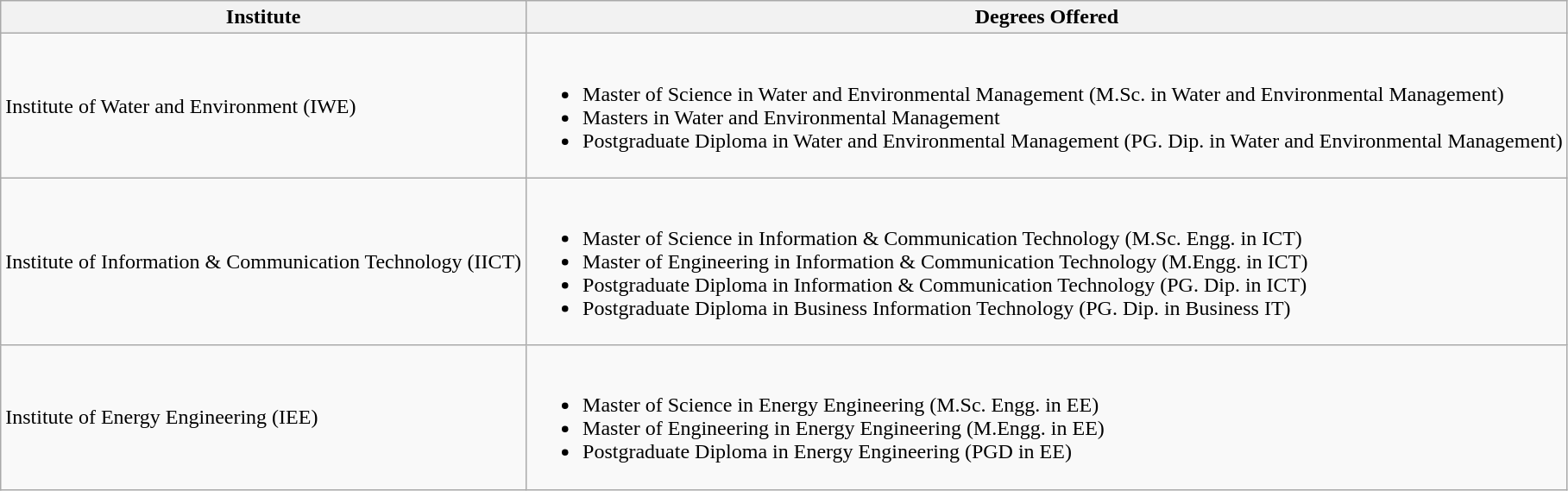<table class="wikitable">
<tr>
<th>Institute</th>
<th>Degrees Offered</th>
</tr>
<tr>
<td>Institute of Water and Environment (IWE)</td>
<td><br><ul><li>Master of Science in Water and Environmental Management (M.Sc. in Water and Environmental Management)</li><li>Masters in Water and Environmental Management</li><li>Postgraduate Diploma in Water and Environmental Management (PG. Dip. in Water and Environmental Management)</li></ul></td>
</tr>
<tr>
<td>Institute of Information & Communication Technology (IICT)</td>
<td><br><ul><li>Master of Science in Information & Communication Technology (M.Sc. Engg. in ICT)</li><li>Master of Engineering in Information & Communication Technology (M.Engg. in ICT)</li><li>Postgraduate Diploma in Information & Communication Technology (PG. Dip. in ICT)</li><li>Postgraduate Diploma in Business Information Technology (PG. Dip. in Business IT)</li></ul></td>
</tr>
<tr>
<td>Institute of Energy Engineering (IEE)</td>
<td><br><ul><li>Master of Science in Energy Engineering (M.Sc. Engg. in EE)</li><li>Master of Engineering in Energy Engineering (M.Engg. in EE)</li><li>Postgraduate Diploma in Energy Engineering (PGD in EE)</li></ul></td>
</tr>
</table>
